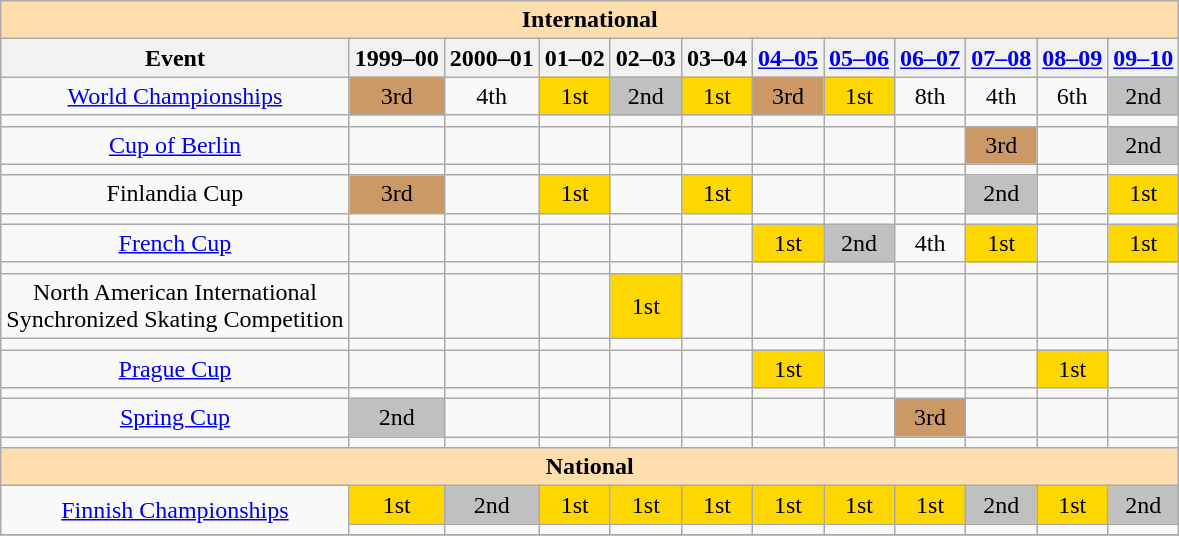<table class="wikitable">
<tr>
<th style="background-color: #ffdead;" colspan="16" align="center"><strong>International</strong></th>
</tr>
<tr>
<th>Event</th>
<th>1999–00</th>
<th>2000–01</th>
<th>01–02</th>
<th>02–03</th>
<th>03–04</th>
<th><a href='#'>04–05</a></th>
<th><a href='#'>05–06</a></th>
<th><a href='#'>06–07</a></th>
<th><a href='#'>07–08</a></th>
<th><a href='#'>08–09</a></th>
<th><a href='#'>09–10</a></th>
</tr>
<tr>
<td align="center"><a href='#'>World Championships</a></td>
<td align="center" bgcolor="cc9966">3rd</td>
<td align="center">4th</td>
<td align="center" bgcolor="gold">1st</td>
<td align="center" bgcolor="silver">2nd</td>
<td align="center" bgcolor="gold">1st</td>
<td align="center" bgcolor="cc9966">3rd</td>
<td align="center" bgcolor="gold">1st</td>
<td align="center">8th</td>
<td align="center">4th</td>
<td 2008-09 align="center">6th</td>
<td align="center" bgcolor="silver">2nd</td>
</tr>
<tr>
<td align="center"></td>
<td align="center"></td>
<td align="center"></td>
<td align="center"></td>
<td align="center"></td>
<td align="center"></td>
<td align="center"></td>
<td align="center"></td>
<td align="center"></td>
<td align="center"></td>
<td align="center"></td>
<td></td>
</tr>
<tr>
<td align="center"><a href='#'>Cup of Berlin</a></td>
<td 1999-00 align="center"></td>
<td 2000-01 align="center"></td>
<td 2001-02 align="center"></td>
<td 2002-03 align="center"></td>
<td 2003-04 align="center"></td>
<td 2004-05 align="center"></td>
<td 2005-06 align="center"></td>
<td 2006-07 align="center"></td>
<td 2007-08 align="center" bgcolor="cc9966">3rd</td>
<td 2008-09 align="center"></td>
<td align="center" bgcolor="silver">2nd</td>
</tr>
<tr>
<td align="center"></td>
<td 1999-00 align="center"></td>
<td 2000-01 align="center"></td>
<td 2001-02 align="center"></td>
<td 2002-03 align="center"></td>
<td 2003-04 align="center"></td>
<td 2004-05 align="center"></td>
<td 2005-06 align="center"></td>
<td 2006-07 align="center"></td>
<td 2007-08 align="center"></td>
<td 2008-09 align="center"></td>
<td></td>
</tr>
<tr>
<td align="center">Finlandia Cup</td>
<td align="center" bgcolor="cc9966">3rd</td>
<td align="center"></td>
<td align="center" bgcolor="gold">1st</td>
<td align="center"></td>
<td align="center" bgcolor="gold">1st</td>
<td align="center"></td>
<td align="center"></td>
<td align="center"></td>
<td align="center" bgcolor="silver">2nd</td>
<td align="center"></td>
<td align="center" bgcolor="gold">1st</td>
</tr>
<tr>
<td align="center"></td>
<td align="center"></td>
<td align="center"></td>
<td align="center"></td>
<td align="center"></td>
<td align="center"></td>
<td align="center"></td>
<td align="center"></td>
<td align="center"></td>
<td align="center"></td>
<td align="center"></td>
<td></td>
</tr>
<tr>
<td align="center"><a href='#'>French Cup</a></td>
<td 1999-00 align="center"></td>
<td 2000-01 align="center"></td>
<td 2001-02 align="center"></td>
<td 2002-03 align="center"></td>
<td 2003-04 align="center"></td>
<td 2004-05 align="center" bgcolor="gold">1st</td>
<td 2005-06 align="center" bgcolor="silver">2nd</td>
<td 2006-07 align="center">4th</td>
<td 2007-08 align="center" bgcolor="gold">1st</td>
<td 2008-09 align="center"></td>
<td align="center" bgcolor="gold">1st</td>
</tr>
<tr>
<td align="center"></td>
<td 1999-00 align="center"></td>
<td 2000-01 align="center"></td>
<td 2001-02 align="center"></td>
<td 2002-03 align="center"></td>
<td 2003-04 align="center"></td>
<td 2004-05 align="center"></td>
<td 2005-06 align="center"></td>
<td 2006-07 align="center"></td>
<td 2007-08 align="center"></td>
<td 2008-09 align="center"></td>
<td></td>
</tr>
<tr>
<td align="center">North American International<br>Synchronized Skating Competition</td>
<td 1999-00 align="center"></td>
<td 2000-01 align="center"></td>
<td 2001-02 align="center"></td>
<td 2002-03 align="center" bgcolor="gold">1st</td>
<td 2003-04 align="center"></td>
<td 2004-05 align="center"></td>
<td 2005-06 align="center"></td>
<td 2006-07 align="center"></td>
<td 2007-08 align="center"></td>
<td 2008-09 align="center"></td>
<td></td>
</tr>
<tr>
<td align="center"></td>
<td 1999-00 align="center"></td>
<td 2000-01 align="center"></td>
<td 2001-02 align="center"></td>
<td 2002-03 align="center"></td>
<td 2003-04 align="center"></td>
<td 2004-05 align="center"></td>
<td 2005-06 align="center"></td>
<td 2006-07 align="center"></td>
<td 2007-08 align="center"></td>
<td 2008-09 align="center"></td>
<td></td>
</tr>
<tr>
<td align="center"><a href='#'>Prague Cup</a></td>
<td 1999-00 align="center"></td>
<td 2000-01 align="center"></td>
<td 2001-02 align="center"></td>
<td 2002-03 align="center"></td>
<td 2003-04 align="center"></td>
<td 2004-05 align="center" bgcolor="gold">1st</td>
<td 2005-06 align="center"></td>
<td 2006-07 align="center"></td>
<td 2007-08 align="center"></td>
<td 2008-09 align="center" bgcolor="gold">1st</td>
<td></td>
</tr>
<tr>
<td align="center"></td>
<td 1999-00 align="center"></td>
<td 2000-01 align="center"></td>
<td 2001-02 align="center"></td>
<td 2002-03 align="center"></td>
<td 2003-04 align="center"></td>
<td 2004-05 align="center"></td>
<td 2005-06 align="center"></td>
<td 2006-07 align="center"></td>
<td 2007-08 align="center"></td>
<td 2008-09 align="center"></td>
<td></td>
</tr>
<tr>
<td align="center"><a href='#'>Spring Cup</a></td>
<td 1999-00 align="center" bgcolor="silver">2nd</td>
<td 2000-01 align="center"></td>
<td 2001-02 align="center"></td>
<td 2002-03 align="center"></td>
<td 2003-04 align="center"></td>
<td 2004-05 align="center"></td>
<td 2005-06 align="center"></td>
<td 2006-07 align="center" bgcolor="cc9966">3rd</td>
<td 2007-08 align="center"></td>
<td 2008-09 align="center"></td>
<td></td>
</tr>
<tr>
<td align="center"></td>
<td 1999-00 align="center"></td>
<td 2000-01 align="center"></td>
<td 2001-02 align="center"></td>
<td 2002-03 align="center"></td>
<td 2003-04 align="center"></td>
<td 2004-05 align="center"></td>
<td 2005-06 align="center"></td>
<td 2006-07 align="center"></td>
<td 2007-08 align="center"></td>
<td 2008-09 align="center"></td>
<td></td>
</tr>
<tr>
<th style="background-color: #ffdead; " colspan="16" align="center"><strong>National</strong></th>
</tr>
<tr>
<td align="center" rowspan="2"><a href='#'>Finnish Championships</a></td>
<td 1999-00 align="center" bgcolor="gold">1st</td>
<td 2000-01 align="center" bgcolor="silver">2nd</td>
<td 2001-02 align="center" bgcolor="gold">1st</td>
<td 2002-03 align="center" bgcolor="gold">1st</td>
<td 2003-04 align="center" bgcolor="gold">1st</td>
<td 2004-05 align="center" bgcolor="gold">1st</td>
<td 2005-06 align="center" bgcolor="gold">1st</td>
<td 2006-07 align="center" bgcolor="gold">1st</td>
<td 2007-08 align="center" bgcolor="silver">2nd</td>
<td 2008-09 align="center" bgcolor="gold">1st</td>
<td align="center" bgcolor="silver">2nd</td>
</tr>
<tr>
<td 1999-00 align="center"></td>
<td 2000-01 align="center"></td>
<td 2001-02 align="center"></td>
<td 2002-03 align="center"></td>
<td 2003-04 align="center"></td>
<td 2004-05 align="center"></td>
<td 2005-06 align="center"></td>
<td 2006-07 align="center"></td>
<td 2007-08 align="center"></td>
<td 2008-09 align="center"></td>
<td></td>
</tr>
<tr>
</tr>
</table>
